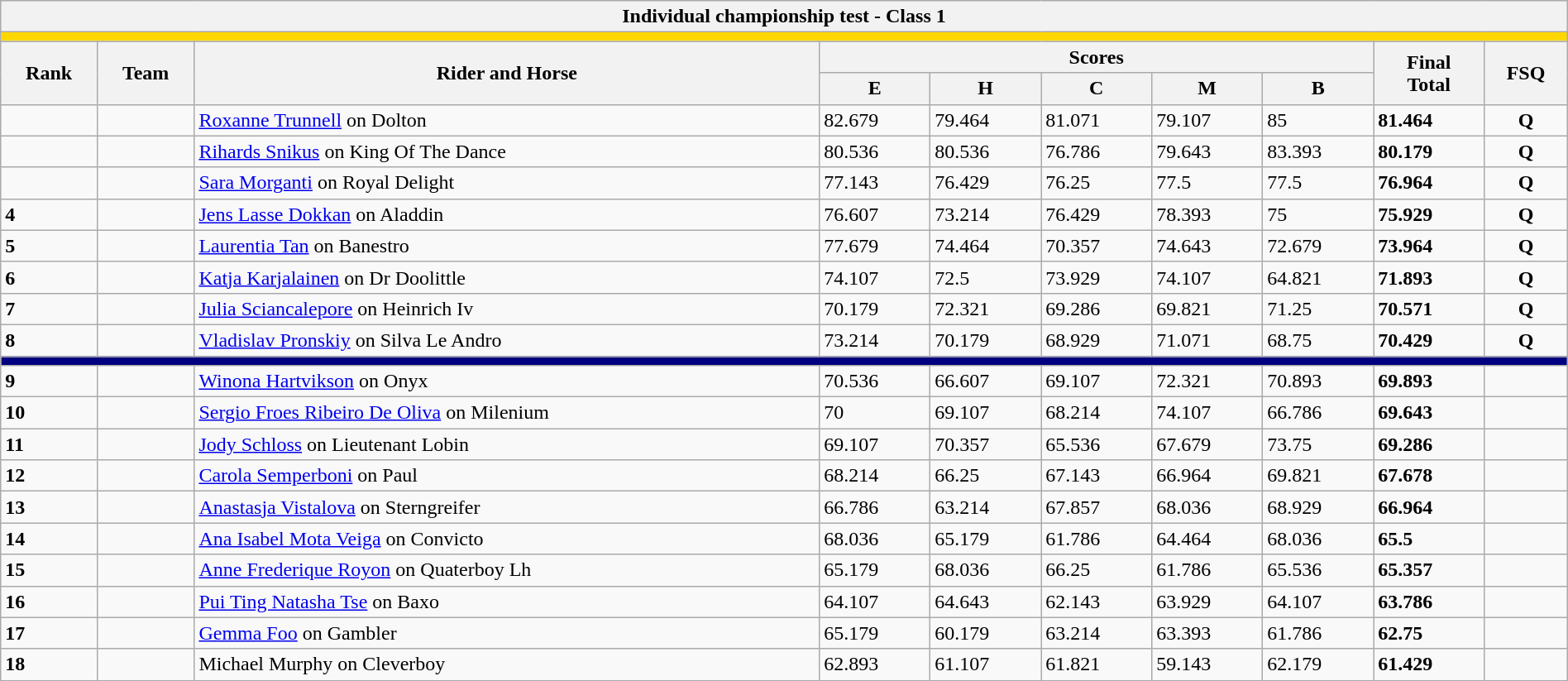<table class=wikitable style="font-size:100%" width="100%">
<tr>
<th colspan="10">Individual championship test - Class 1</th>
</tr>
<tr>
<td colspan="10" bgcolor="gold"></td>
</tr>
<tr>
<th rowspan="2">Rank</th>
<th rowspan="2">Team</th>
<th rowspan="2">Rider and Horse</th>
<th colspan="5">Scores</th>
<th rowspan="2">Final<br>Total</th>
<th rowspan=2>FSQ</th>
</tr>
<tr>
<th>E</th>
<th>H</th>
<th>C</th>
<th>M</th>
<th>B</th>
</tr>
<tr>
<td><strong></strong></td>
<td></td>
<td><a href='#'>Roxanne Trunnell</a> on Dolton</td>
<td>82.679</td>
<td>79.464</td>
<td>81.071</td>
<td>79.107</td>
<td>85</td>
<td><strong>81.464</strong></td>
<td align=center><strong>Q</strong></td>
</tr>
<tr>
<td><strong></strong></td>
<td></td>
<td><a href='#'>Rihards Snikus</a> on King Of The Dance</td>
<td>80.536</td>
<td>80.536</td>
<td>76.786</td>
<td>79.643</td>
<td>83.393</td>
<td><strong>80.179</strong></td>
<td align=center><strong>Q</strong></td>
</tr>
<tr>
<td><strong></strong></td>
<td></td>
<td><a href='#'>Sara Morganti</a> on Royal Delight</td>
<td>77.143</td>
<td>76.429</td>
<td>76.25</td>
<td>77.5</td>
<td>77.5</td>
<td><strong>76.964</strong></td>
<td align=center><strong>Q</strong></td>
</tr>
<tr>
<td><strong>4</strong></td>
<td></td>
<td><a href='#'>Jens Lasse Dokkan</a> on Aladdin</td>
<td>76.607</td>
<td>73.214</td>
<td>76.429</td>
<td>78.393</td>
<td>75</td>
<td><strong>75.929</strong></td>
<td align=center><strong>Q</strong></td>
</tr>
<tr>
<td><strong>5</strong></td>
<td></td>
<td><a href='#'>Laurentia Tan</a> on Banestro</td>
<td>77.679</td>
<td>74.464</td>
<td>70.357</td>
<td>74.643</td>
<td>72.679</td>
<td><strong>73.964</strong></td>
<td align=center><strong>Q</strong></td>
</tr>
<tr>
<td><strong>6</strong></td>
<td></td>
<td><a href='#'>Katja Karjalainen</a> on Dr Doolittle</td>
<td>74.107</td>
<td>72.5</td>
<td>73.929</td>
<td>74.107</td>
<td>64.821</td>
<td><strong>71.893</strong></td>
<td align=center><strong>Q</strong></td>
</tr>
<tr>
<td><strong>7</strong></td>
<td></td>
<td><a href='#'>Julia Sciancalepore</a> on Heinrich Iv</td>
<td>70.179</td>
<td>72.321</td>
<td>69.286</td>
<td>69.821</td>
<td>71.25</td>
<td><strong>70.571</strong></td>
<td align=center><strong>Q</strong></td>
</tr>
<tr>
<td><strong>8</strong></td>
<td></td>
<td><a href='#'>Vladislav Pronskiy</a> on Silva Le Andro</td>
<td>73.214</td>
<td>70.179</td>
<td>68.929</td>
<td>71.071</td>
<td>68.75</td>
<td><strong>70.429</strong></td>
<td align=center><strong>Q</strong></td>
</tr>
<tr>
<td colspan="10" bgcolor="navy"></td>
</tr>
<tr>
<td><strong>9</strong></td>
<td></td>
<td><a href='#'>Winona Hartvikson</a> on Onyx</td>
<td>70.536</td>
<td>66.607</td>
<td>69.107</td>
<td>72.321</td>
<td>70.893</td>
<td><strong>69.893</strong></td>
<td align=center></td>
</tr>
<tr>
<td><strong>10</strong></td>
<td></td>
<td><a href='#'>Sergio Froes Ribeiro De Oliva</a> on Milenium</td>
<td>70</td>
<td>69.107</td>
<td>68.214</td>
<td>74.107</td>
<td>66.786</td>
<td><strong>69.643</strong></td>
<td align=center></td>
</tr>
<tr>
<td><strong>11</strong></td>
<td></td>
<td><a href='#'>Jody Schloss</a> on Lieutenant Lobin</td>
<td>69.107</td>
<td>70.357</td>
<td>65.536</td>
<td>67.679</td>
<td>73.75</td>
<td><strong>69.286</strong></td>
<td align=center></td>
</tr>
<tr>
<td><strong>12</strong></td>
<td></td>
<td><a href='#'>Carola Semperboni</a> on Paul</td>
<td>68.214</td>
<td>66.25</td>
<td>67.143</td>
<td>66.964</td>
<td>69.821</td>
<td><strong>67.678</strong></td>
<td align=center></td>
</tr>
<tr>
<td><strong>13</strong></td>
<td></td>
<td><a href='#'>Anastasja Vistalova</a> on Sterngreifer</td>
<td>66.786</td>
<td>63.214</td>
<td>67.857</td>
<td>68.036</td>
<td>68.929</td>
<td><strong>66.964</strong></td>
<td align=center></td>
</tr>
<tr>
<td><strong>14</strong></td>
<td></td>
<td><a href='#'>Ana Isabel Mota Veiga</a> on Convicto</td>
<td>68.036</td>
<td>65.179</td>
<td>61.786</td>
<td>64.464</td>
<td>68.036</td>
<td><strong>65.5</strong></td>
<td align=center></td>
</tr>
<tr>
<td><strong>15</strong></td>
<td></td>
<td><a href='#'>Anne Frederique Royon</a> on Quaterboy Lh</td>
<td>65.179</td>
<td>68.036</td>
<td>66.25</td>
<td>61.786</td>
<td>65.536</td>
<td><strong>65.357</strong></td>
<td align=center></td>
</tr>
<tr>
<td><strong>16</strong></td>
<td></td>
<td><a href='#'>Pui Ting Natasha Tse</a> on Baxo</td>
<td>64.107</td>
<td>64.643</td>
<td>62.143</td>
<td>63.929</td>
<td>64.107</td>
<td><strong>63.786</strong></td>
<td align=center></td>
</tr>
<tr>
<td><strong>17</strong></td>
<td></td>
<td><a href='#'>Gemma Foo</a> on Gambler</td>
<td>65.179</td>
<td>60.179</td>
<td>63.214</td>
<td>63.393</td>
<td>61.786</td>
<td><strong>62.75</strong></td>
<td align=center></td>
</tr>
<tr>
<td><strong>18</strong></td>
<td></td>
<td>Michael Murphy on Cleverboy</td>
<td>62.893</td>
<td>61.107</td>
<td>61.821</td>
<td>59.143</td>
<td>62.179</td>
<td><strong>61.429</strong></td>
<td align=center></td>
</tr>
<tr>
</tr>
</table>
